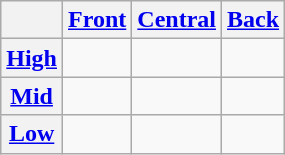<table class="wikitable" style="text-align:center">
<tr>
<th></th>
<th><a href='#'>Front</a></th>
<th><a href='#'>Central</a></th>
<th><a href='#'>Back</a></th>
</tr>
<tr>
<th><a href='#'>High</a></th>
<td></td>
<td></td>
<td></td>
</tr>
<tr>
<th><a href='#'>Mid</a></th>
<td></td>
<td></td>
<td></td>
</tr>
<tr>
<th><a href='#'>Low</a></th>
<td></td>
<td></td>
<td></td>
</tr>
</table>
